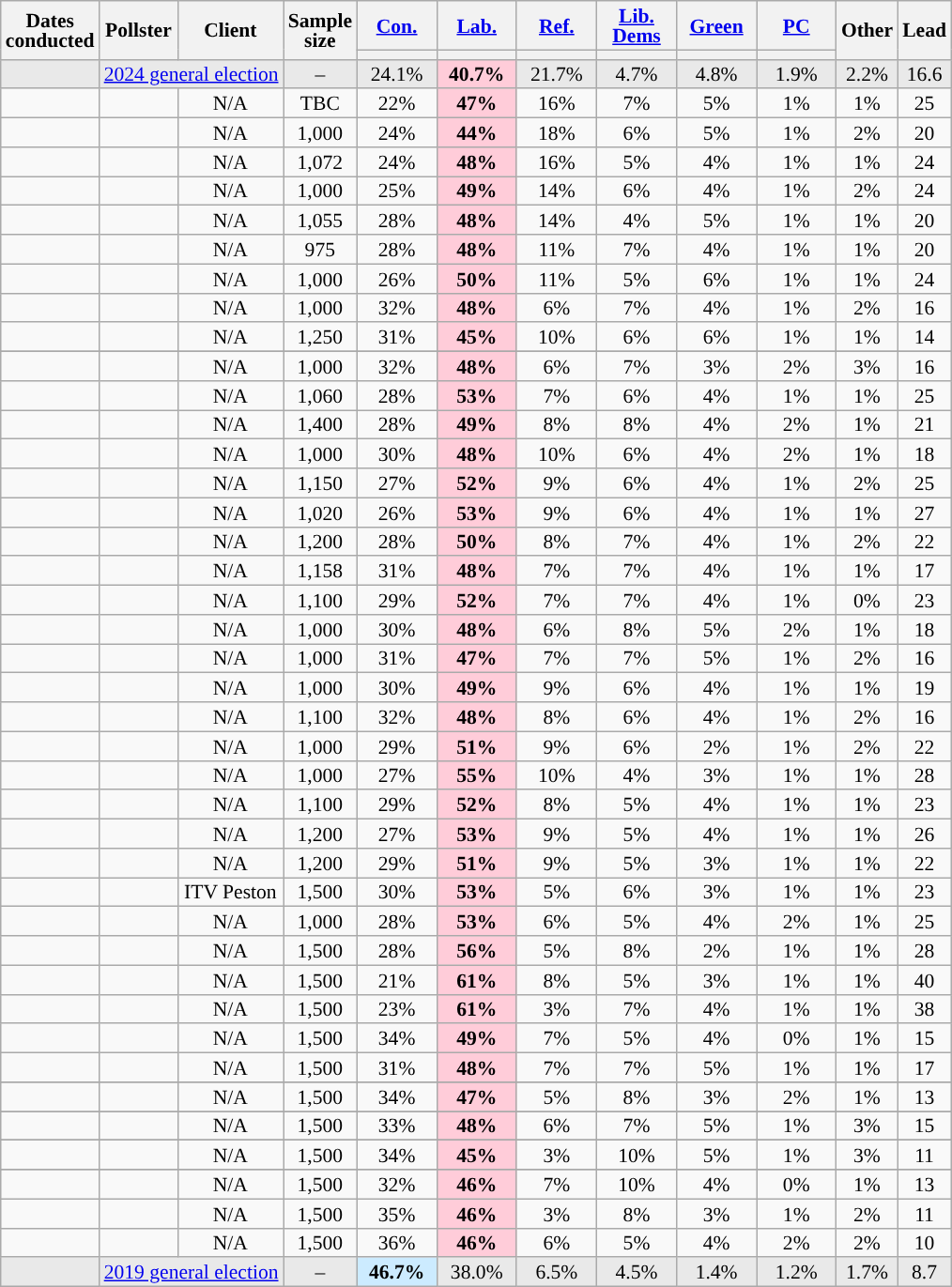<table class="wikitable sortable mw-datatable" style="text-align:center; font-size:90%; line-height:14px;">
<tr>
<th rowspan="2">Dates<br>conducted</th>
<th rowspan="2">Pollster</th>
<th rowspan="2">Client</th>
<th data-sort-type="number" rowspan="2">Sample<br>size</th>
<th class="unsortable" style="width:50px;"><a href='#'>Con.</a></th>
<th class="unsortable" style="width:50px;"><a href='#'>Lab.</a></th>
<th class="unsortable" style="width:50px;"><a href='#'>Ref.</a></th>
<th class="unsortable" style="width:50px;"><a href='#'>Lib. Dems</a></th>
<th class="unsortable" style="width:50px;"><a href='#'>Green</a></th>
<th class="unsortable" style="width:50px;"><a href='#'>PC</a></th>
<th class="unsortable" rowspan="2">Other</th>
<th data-sort-type="number" rowspan="2">Lead</th>
</tr>
<tr>
<th data-sort-type="number" style="background:"></th>
<th data-sort-type="number" style="background:"></th>
<th data-sort-type="number" style="background:"></th>
<th data-sort-type="number" style="background:"></th>
<th data-sort-type="number" style="background:"></th>
<th data-sort-type="number" style="background:"></th>
</tr>
<tr style="background:#e9e9e9;">
<td></td>
<td colspan="2"><a href='#'>2024 general election</a></td>
<td>–</td>
<td>24.1%</td>
<td style="background:#FFCCD9;"><strong>40.7%</strong></td>
<td>21.7%</td>
<td>4.7%</td>
<td>4.8%</td>
<td>1.9%</td>
<td>2.2%</td>
<td style="background:">16.6</td>
</tr>
<tr>
<td></td>
<td></td>
<td>N/A</td>
<td>TBC</td>
<td>22%</td>
<td style="background:#FFCCD9"><strong>47%</strong></td>
<td>16%</td>
<td>7%</td>
<td>5%</td>
<td>1%</td>
<td>1%</td>
<td style="background:">25</td>
</tr>
<tr>
<td></td>
<td></td>
<td>N/A</td>
<td>1,000</td>
<td>24%</td>
<td style="background:#FFCCD9"><strong>44%</strong></td>
<td>18%</td>
<td>6%</td>
<td>5%</td>
<td>1%</td>
<td>2%</td>
<td style="background:">20</td>
</tr>
<tr>
<td></td>
<td></td>
<td>N/A</td>
<td>1,072</td>
<td>24%</td>
<td style="background:#FFCCD9"><strong>48%</strong></td>
<td>16%</td>
<td>5%</td>
<td>4%</td>
<td>1%</td>
<td>1%</td>
<td style="background:">24</td>
</tr>
<tr>
<td></td>
<td></td>
<td>N/A</td>
<td>1,000</td>
<td>25%</td>
<td style="background:#FFCCD9"><strong>49%</strong></td>
<td>14%</td>
<td>6%</td>
<td>4%</td>
<td>1%</td>
<td>2%</td>
<td style="background:">24</td>
</tr>
<tr>
<td></td>
<td></td>
<td>N/A</td>
<td>1,055</td>
<td>28%</td>
<td style="background:#FFCCD9"><strong>48%</strong></td>
<td>14%</td>
<td>4%</td>
<td>5%</td>
<td>1%</td>
<td>1%</td>
<td style="background:">20</td>
</tr>
<tr>
<td></td>
<td></td>
<td>N/A</td>
<td>975</td>
<td>28%</td>
<td style="background:#FFCCD9"><strong>48%</strong></td>
<td>11%</td>
<td>7%</td>
<td>4%</td>
<td>1%</td>
<td>1%</td>
<td style="background:">20</td>
</tr>
<tr>
<td></td>
<td></td>
<td>N/A</td>
<td>1,000</td>
<td>26%</td>
<td style="background:#FFCCD9"><strong>50%</strong></td>
<td>11%</td>
<td>5%</td>
<td>6%</td>
<td>1%</td>
<td>1%</td>
<td style="background:">24</td>
</tr>
<tr>
<td></td>
<td></td>
<td>N/A</td>
<td>1,000</td>
<td>32%</td>
<td style="background:#FFCCD9"><strong>48%</strong></td>
<td>6%</td>
<td>7%</td>
<td>4%</td>
<td>1%</td>
<td>2%</td>
<td style="background:">16</td>
</tr>
<tr>
<td></td>
<td></td>
<td>N/A</td>
<td>1,250</td>
<td>31%</td>
<td style="background:#FFCCD9"><strong>45%</strong></td>
<td>10%</td>
<td>6%</td>
<td>6%</td>
<td>1%</td>
<td>1%</td>
<td style="background:">14</td>
</tr>
<tr>
</tr>
<tr>
<td></td>
<td></td>
<td>N/A</td>
<td>1,000</td>
<td>32%</td>
<td style="background:#FFCCD9"><strong>48%</strong></td>
<td>6%</td>
<td>7%</td>
<td>3%</td>
<td>2%</td>
<td>3%</td>
<td style="background:">16</td>
</tr>
<tr>
<td></td>
<td></td>
<td>N/A</td>
<td>1,060</td>
<td>28%</td>
<td style="background:#FFCCD9"><strong>53%</strong></td>
<td>7%</td>
<td>6%</td>
<td>4%</td>
<td>1%</td>
<td>1%</td>
<td style="background:">25</td>
</tr>
<tr>
<td></td>
<td></td>
<td>N/A</td>
<td>1,400</td>
<td>28%</td>
<td style="background:#FFCCD9"><strong>49%</strong></td>
<td>8%</td>
<td>8%</td>
<td>4%</td>
<td>2%</td>
<td>1%</td>
<td style="background:">21</td>
</tr>
<tr>
<td></td>
<td></td>
<td>N/A</td>
<td>1,000</td>
<td>30%</td>
<td style="background:#FFCCD9"><strong>48%</strong></td>
<td>10%</td>
<td>6%</td>
<td>4%</td>
<td>2%</td>
<td>1%</td>
<td style="background:">18</td>
</tr>
<tr>
<td></td>
<td></td>
<td>N/A</td>
<td>1,150</td>
<td>27%</td>
<td style="background:#FFCCD9"><strong>52%</strong></td>
<td>9%</td>
<td>6%</td>
<td>4%</td>
<td>1%</td>
<td>2%</td>
<td style="background:">25</td>
</tr>
<tr>
<td></td>
<td></td>
<td>N/A</td>
<td>1,020</td>
<td>26%</td>
<td style="background:#FFCCD9"><strong>53%</strong></td>
<td>9%</td>
<td>6%</td>
<td>4%</td>
<td>1%</td>
<td>1%</td>
<td style="background:">27</td>
</tr>
<tr>
<td></td>
<td></td>
<td>N/A</td>
<td>1,200</td>
<td>28%</td>
<td style="background:#FFCCD9"><strong>50%</strong></td>
<td>8%</td>
<td>7%</td>
<td>4%</td>
<td>1%</td>
<td>2%</td>
<td style="background:">22</td>
</tr>
<tr>
<td></td>
<td></td>
<td>N/A</td>
<td>1,158</td>
<td>31%</td>
<td style="background:#FFCCD9"><strong>48%</strong></td>
<td>7%</td>
<td>7%</td>
<td>4%</td>
<td>1%</td>
<td>1%</td>
<td style="background:">17</td>
</tr>
<tr>
<td></td>
<td></td>
<td>N/A</td>
<td>1,100</td>
<td>29%</td>
<td style="background:#FFCCD9"><strong>52%</strong></td>
<td>7%</td>
<td>7%</td>
<td>4%</td>
<td>1%</td>
<td>0%</td>
<td style="background:">23</td>
</tr>
<tr>
<td></td>
<td></td>
<td>N/A</td>
<td>1,000</td>
<td>30%</td>
<td style="background:#FFCCD9"><strong>48%</strong></td>
<td>6%</td>
<td>8%</td>
<td>5%</td>
<td>2%</td>
<td>1%</td>
<td style="background:">18</td>
</tr>
<tr>
<td></td>
<td></td>
<td>N/A</td>
<td>1,000</td>
<td>31%</td>
<td style="background:#FFCCD9"><strong>47%</strong></td>
<td>7%</td>
<td>7%</td>
<td>5%</td>
<td>1%</td>
<td>2%</td>
<td style="background:">16</td>
</tr>
<tr>
<td></td>
<td></td>
<td>N/A</td>
<td>1,000</td>
<td>30%</td>
<td style="background:#FFCCD9"><strong>49%</strong></td>
<td>9%</td>
<td>6%</td>
<td>4%</td>
<td>1%</td>
<td>1%</td>
<td style="background:">19</td>
</tr>
<tr>
<td></td>
<td></td>
<td>N/A</td>
<td>1,100</td>
<td>32%</td>
<td style="background:#FFCCD9"><strong>48%</strong></td>
<td>8%</td>
<td>6%</td>
<td>4%</td>
<td>1%</td>
<td>2%</td>
<td style="background:">16</td>
</tr>
<tr>
<td></td>
<td></td>
<td>N/A</td>
<td>1,000</td>
<td>29%</td>
<td style="background:#FFCCD9"><strong>51%</strong></td>
<td>9%</td>
<td>6%</td>
<td>2%</td>
<td>1%</td>
<td>2%</td>
<td style="background:">22</td>
</tr>
<tr>
<td></td>
<td></td>
<td>N/A</td>
<td>1,000</td>
<td>27%</td>
<td style="background:#FFCCD9"><strong>55%</strong></td>
<td>10%</td>
<td>4%</td>
<td>3%</td>
<td>1%</td>
<td>1%</td>
<td style="background:">28</td>
</tr>
<tr>
<td></td>
<td></td>
<td>N/A</td>
<td>1,100</td>
<td>29%</td>
<td style="background:#FFCCD9"><strong>52%</strong></td>
<td>8%</td>
<td>5%</td>
<td>4%</td>
<td>1%</td>
<td>1%</td>
<td style="background:">23</td>
</tr>
<tr>
<td></td>
<td></td>
<td>N/A</td>
<td>1,200</td>
<td>27%</td>
<td style="background:#FFCCD9"><strong>53%</strong></td>
<td>9%</td>
<td>5%</td>
<td>4%</td>
<td>1%</td>
<td>1%</td>
<td style="background:">26</td>
</tr>
<tr>
<td></td>
<td></td>
<td>N/A</td>
<td>1,200</td>
<td>29%</td>
<td style="background:#FFCCD9"><strong>51%</strong></td>
<td>9%</td>
<td>5%</td>
<td>3%</td>
<td>1%</td>
<td>1%</td>
<td style="background:">22</td>
</tr>
<tr>
<td></td>
<td></td>
<td>ITV Peston</td>
<td>1,500</td>
<td>30%</td>
<td style="background:#FFCCD9"><strong>53%</strong></td>
<td>5%</td>
<td>6%</td>
<td>3%</td>
<td>1%</td>
<td>1%</td>
<td style="background:">23</td>
</tr>
<tr>
<td></td>
<td></td>
<td>N/A</td>
<td>1,000</td>
<td>28%</td>
<td style="background:#FFCCD9"><strong>53%</strong></td>
<td>6%</td>
<td>5%</td>
<td>4%</td>
<td>2%</td>
<td>1%</td>
<td style="background:">25</td>
</tr>
<tr>
<td></td>
<td></td>
<td>N/A</td>
<td>1,500</td>
<td>28%</td>
<td style="background:#FFCCD9"><strong>56%</strong></td>
<td>5%</td>
<td>8%</td>
<td>2%</td>
<td>1%</td>
<td>1%</td>
<td style="background:">28</td>
</tr>
<tr>
<td></td>
<td></td>
<td>N/A</td>
<td>1,500</td>
<td>21%</td>
<td style="background:#FFCCD9"><strong>61%</strong></td>
<td>8%</td>
<td>5%</td>
<td>3%</td>
<td>1%</td>
<td>1%</td>
<td style="background:">40</td>
</tr>
<tr>
<td></td>
<td></td>
<td>N/A</td>
<td>1,500</td>
<td>23%</td>
<td style="background:#FFCCD9"><strong>61%</strong></td>
<td>3%</td>
<td>7%</td>
<td>4%</td>
<td>1%</td>
<td>1%</td>
<td style="background:">38</td>
</tr>
<tr>
<td></td>
<td></td>
<td>N/A</td>
<td>1,500</td>
<td>34%</td>
<td style="background:#FFCCD9"><strong>49%</strong></td>
<td>7%</td>
<td>5%</td>
<td>4%</td>
<td>0%</td>
<td>1%</td>
<td style="background:">15</td>
</tr>
<tr>
<td></td>
<td></td>
<td>N/A</td>
<td>1,500</td>
<td>31%</td>
<td style="background:#FFCCD9"><strong>48%</strong></td>
<td>7%</td>
<td>7%</td>
<td>5%</td>
<td>1%</td>
<td>1%</td>
<td style="background:">17</td>
</tr>
<tr>
</tr>
<tr>
<td></td>
<td></td>
<td>N/A</td>
<td>1,500</td>
<td>34%</td>
<td style="background:#FFCCD9"><strong>47%</strong></td>
<td>5%</td>
<td>8%</td>
<td>3%</td>
<td>2%</td>
<td>1%</td>
<td style="background:">13</td>
</tr>
<tr>
</tr>
<tr>
<td></td>
<td></td>
<td>N/A</td>
<td>1,500</td>
<td>33%</td>
<td style="background:#FFCCD9"><strong>48%</strong></td>
<td>6%</td>
<td>7%</td>
<td>5%</td>
<td>1%</td>
<td>3%</td>
<td style="background:">15</td>
</tr>
<tr>
</tr>
<tr>
<td></td>
<td></td>
<td>N/A</td>
<td>1,500</td>
<td>34%</td>
<td style="background:#FFCCD9"><strong>45%</strong></td>
<td>3%</td>
<td>10%</td>
<td>5%</td>
<td>1%</td>
<td>3%</td>
<td style="background:">11</td>
</tr>
<tr>
</tr>
<tr>
<td></td>
<td></td>
<td>N/A</td>
<td>1,500</td>
<td>32%</td>
<td style="background:#FFCCD9"><strong>46%</strong></td>
<td>7%</td>
<td>10%</td>
<td>4%</td>
<td>0%</td>
<td>1%</td>
<td style="background:">13</td>
</tr>
<tr>
<td></td>
<td></td>
<td>N/A</td>
<td>1,500</td>
<td>35%</td>
<td style="background:#FFCCD9"><strong>46%</strong></td>
<td>3%</td>
<td>8%</td>
<td>3%</td>
<td>1%</td>
<td>2%</td>
<td style="background:">11</td>
</tr>
<tr>
<td></td>
<td></td>
<td>N/A</td>
<td>1,500</td>
<td>36%</td>
<td style="background:#FFCCD9"><strong>46%</strong></td>
<td>6%</td>
<td>5%</td>
<td>4%</td>
<td>2%</td>
<td>2%</td>
<td style="background:">10</td>
</tr>
<tr style="background:#e9e9e9;">
<td></td>
<td colspan="2"><a href='#'>2019 general election</a></td>
<td>–</td>
<td style="background:#CCEBFF;"><strong>46.7%</strong></td>
<td>38.0%</td>
<td>6.5%</td>
<td>4.5%</td>
<td>1.4%</td>
<td>1.2%</td>
<td>1.7%</td>
<td style="background:">8.7</td>
</tr>
</table>
